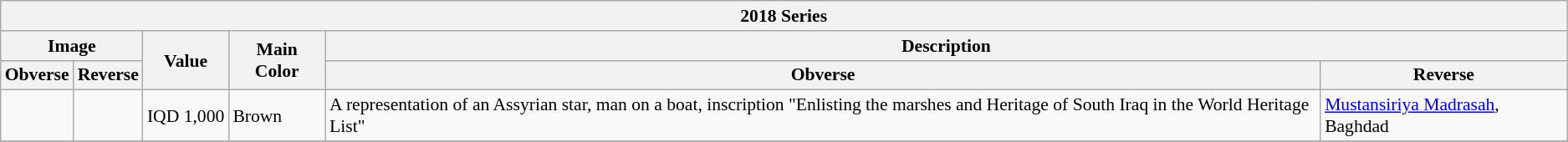<table class="wikitable" style="font-size: 90%">
<tr>
<th colspan="6">2018 Series</th>
</tr>
<tr>
<th colspan="2">Image</th>
<th rowspan="2">Value</th>
<th rowspan=2>Main Color</th>
<th colspan=2>Description</th>
</tr>
<tr>
<th>Obverse</th>
<th>Reverse</th>
<th>Obverse</th>
<th>Reverse</th>
</tr>
<tr>
<td></td>
<td></td>
<td>IQD 1,000</td>
<td>Brown</td>
<td>A representation of an Assyrian star, man on a boat, inscription "Enlisting the marshes and Heritage of South Iraq in the World Heritage List"</td>
<td><a href='#'>Mustansiriya Madrasah</a>, Baghdad</td>
</tr>
<tr>
</tr>
</table>
